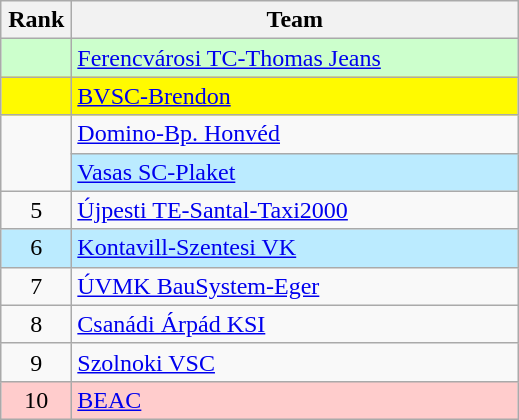<table class="wikitable">
<tr>
<th width=40>Rank</th>
<th width=290>Team</th>
</tr>
<tr bgcolor=#ccffcc>
<td align="center"></td>
<td align="left"> <a href='#'>Ferencvárosi TC-Thomas Jeans</a></td>
</tr>
<tr bgcolor=#fffa00>
<td align="center"></td>
<td align="left"> <a href='#'>BVSC-Brendon</a></td>
</tr>
<tr>
<td rowspan=2 align="center"></td>
<td align="left"> <a href='#'>Domino-Bp. Honvéd</a></td>
</tr>
<tr bgcolor=#bbebff>
<td align="left"> <a href='#'>Vasas SC-Plaket</a></td>
</tr>
<tr>
<td align="center">5</td>
<td align="left"> <a href='#'>Újpesti TE-Santal-Taxi2000</a></td>
</tr>
<tr bgcolor=#bbebff>
<td align="center">6</td>
<td align="left"> <a href='#'>Kontavill-Szentesi VK</a></td>
</tr>
<tr>
<td align="center">7</td>
<td align="left"> <a href='#'>ÚVMK BauSystem-Eger</a></td>
</tr>
<tr>
<td align="center">8</td>
<td align="left"> <a href='#'>Csanádi Árpád KSI</a></td>
</tr>
<tr>
<td align="center">9</td>
<td align="left"> <a href='#'>Szolnoki VSC</a></td>
</tr>
<tr bgcolor=#ffcccc>
<td align="center">10</td>
<td align="left"> <a href='#'>BEAC</a></td>
</tr>
</table>
